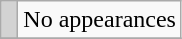<table class="wikitable">
<tr>
<td style="background: lightgrey"> </td>
<td>No appearances</td>
</tr>
<tr>
</tr>
</table>
